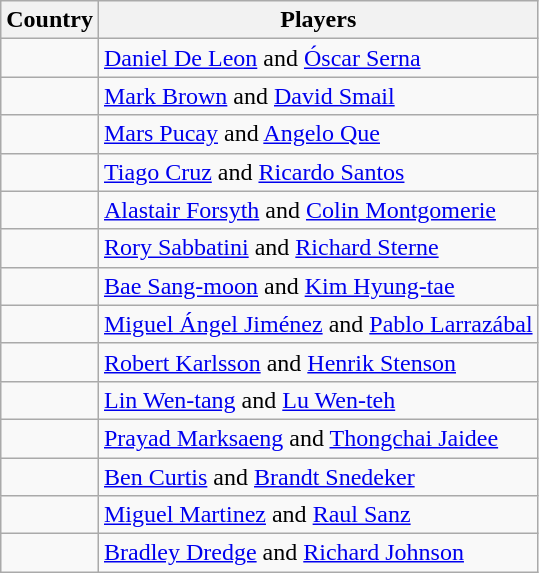<table class="wikitable">
<tr>
<th>Country</th>
<th>Players</th>
</tr>
<tr>
<td></td>
<td><a href='#'>Daniel De Leon</a> and <a href='#'>Óscar Serna</a></td>
</tr>
<tr>
<td></td>
<td><a href='#'>Mark Brown</a> and <a href='#'>David Smail</a></td>
</tr>
<tr>
<td></td>
<td><a href='#'>Mars Pucay</a> and <a href='#'>Angelo Que</a></td>
</tr>
<tr>
<td></td>
<td><a href='#'>Tiago Cruz</a> and <a href='#'>Ricardo Santos</a></td>
</tr>
<tr>
<td></td>
<td><a href='#'>Alastair Forsyth</a> and <a href='#'>Colin Montgomerie</a></td>
</tr>
<tr>
<td></td>
<td><a href='#'>Rory Sabbatini</a> and <a href='#'>Richard Sterne</a></td>
</tr>
<tr>
<td></td>
<td><a href='#'>Bae Sang-moon</a> and <a href='#'>Kim Hyung-tae</a></td>
</tr>
<tr>
<td></td>
<td><a href='#'>Miguel Ángel Jiménez</a> and <a href='#'>Pablo Larrazábal</a></td>
</tr>
<tr>
<td></td>
<td><a href='#'>Robert Karlsson</a> and <a href='#'>Henrik Stenson</a></td>
</tr>
<tr>
<td></td>
<td><a href='#'>Lin Wen-tang</a> and <a href='#'>Lu Wen-teh</a></td>
</tr>
<tr>
<td></td>
<td><a href='#'>Prayad Marksaeng</a> and <a href='#'>Thongchai Jaidee</a></td>
</tr>
<tr>
<td></td>
<td><a href='#'>Ben Curtis</a> and <a href='#'>Brandt Snedeker</a></td>
</tr>
<tr>
<td></td>
<td><a href='#'>Miguel Martinez</a> and <a href='#'>Raul Sanz</a></td>
</tr>
<tr>
<td></td>
<td><a href='#'>Bradley Dredge</a> and <a href='#'>Richard Johnson</a></td>
</tr>
</table>
